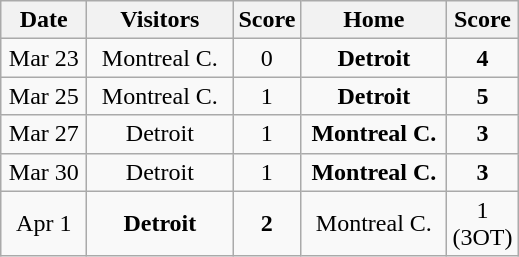<table class="wikitable">
<tr>
<th width="50">Date</th>
<th width="90">Visitors</th>
<th width="25">Score</th>
<th width="90">Home</th>
<th width="25">Score</th>
</tr>
<tr align="center">
<td>Mar 23</td>
<td>Montreal C.</td>
<td align="center">0</td>
<td><strong>Detroit</strong></td>
<td align="center"><strong>4</strong></td>
</tr>
<tr align="center">
<td>Mar 25</td>
<td>Montreal C.</td>
<td align="center">1</td>
<td><strong>Detroit</strong></td>
<td align="center"><strong>5</strong></td>
</tr>
<tr align="center">
<td>Mar 27</td>
<td>Detroit</td>
<td align="center">1</td>
<td><strong>Montreal C.</strong></td>
<td align="center"><strong>3</strong></td>
</tr>
<tr align="center">
<td>Mar 30</td>
<td>Detroit</td>
<td align="center">1</td>
<td><strong>Montreal C.</strong></td>
<td align="center"><strong>3</strong></td>
</tr>
<tr align="center">
<td>Apr 1</td>
<td><strong>Detroit</strong></td>
<td align="center"><strong>2</strong></td>
<td>Montreal C.</td>
<td align="center">1 (3OT)</td>
</tr>
</table>
